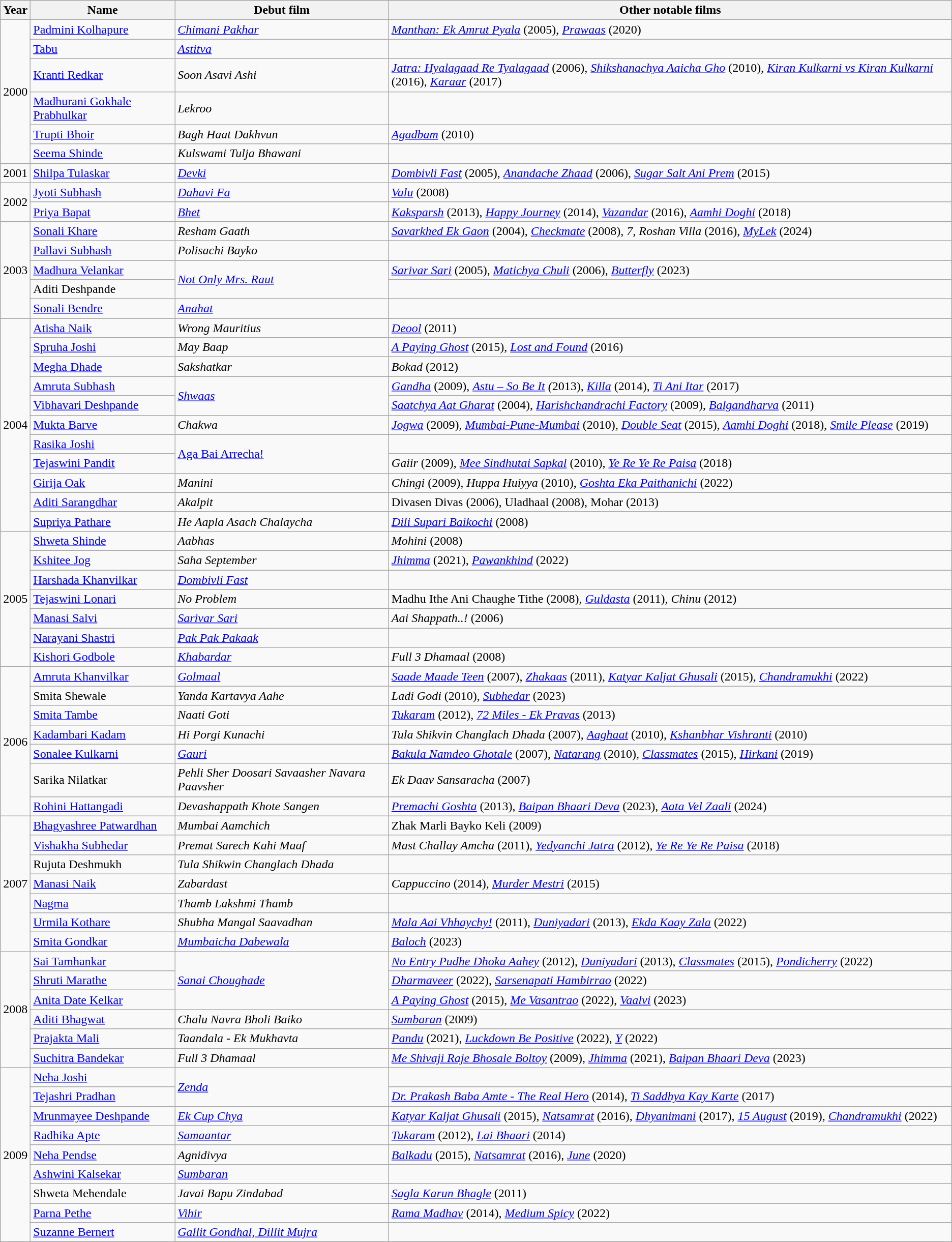<table class="wikitable">
<tr>
<th>Year</th>
<th>Name</th>
<th>Debut film</th>
<th>Other notable films</th>
</tr>
<tr>
<td rowspan="6">2000</td>
<td><a href='#'>Padmini Kolhapure</a></td>
<td><em><a href='#'>Chimani Pakhar</a></em></td>
<td><em><a href='#'>Manthan: Ek Amrut Pyala</a></em> (2005), <em><a href='#'>Prawaas</a></em> (2020)</td>
</tr>
<tr>
<td><a href='#'>Tabu</a></td>
<td><em><a href='#'>Astitva</a></em></td>
<td></td>
</tr>
<tr>
<td><a href='#'>Kranti Redkar</a></td>
<td><em>Soon Asavi Ashi</em></td>
<td><em><a href='#'>Jatra: Hyalagaad Re Tyalagaad</a></em> (2006), <em><a href='#'>Shikshanachya Aaicha Gho</a></em> (2010), <em><a href='#'>Kiran Kulkarni vs Kiran Kulkarni</a></em> (2016), <em><a href='#'>Karaar</a></em> (2017)</td>
</tr>
<tr>
<td><a href='#'>Madhurani Gokhale Prabhulkar</a></td>
<td><em>Lekroo</em></td>
<td></td>
</tr>
<tr>
<td><a href='#'>Trupti Bhoir</a></td>
<td><em>Bagh Haat Dakhvun</em></td>
<td><em><a href='#'>Agadbam</a></em> (2010)</td>
</tr>
<tr>
<td><a href='#'>Seema Shinde</a></td>
<td><em>Kulswami Tulja Bhawani</em></td>
<td></td>
</tr>
<tr>
<td>2001</td>
<td><a href='#'>Shilpa Tulaskar</a></td>
<td><em><a href='#'>Devki</a></em></td>
<td><em><a href='#'>Dombivli Fast</a></em> (2005), <em><a href='#'>Anandache Zhaad</a></em> (2006), <em><a href='#'>Sugar Salt Ani Prem</a></em> (2015)</td>
</tr>
<tr>
<td rowspan="2">2002</td>
<td><a href='#'>Jyoti Subhash</a></td>
<td><em><a href='#'>Dahavi Fa</a></em></td>
<td><em><a href='#'>Valu</a></em> (2008)</td>
</tr>
<tr>
<td><a href='#'>Priya Bapat</a></td>
<td><em><a href='#'>Bhet</a></em></td>
<td><em><a href='#'>Kaksparsh</a></em> (2013), <em><a href='#'>Happy Journey</a></em> (2014), <em><a href='#'>Vazandar</a></em> (2016), <em><a href='#'>Aamhi Doghi</a></em> (2018)</td>
</tr>
<tr>
<td rowspan="5">2003</td>
<td><a href='#'>Sonali Khare</a></td>
<td><em>Resham Gaath</em></td>
<td><em><a href='#'>Savarkhed Ek Gaon</a></em> (2004), <em><a href='#'>Checkmate</a></em> (2008), <em>7, Roshan Villa</em> (2016), <em><a href='#'>MyLek</a></em> (2024)</td>
</tr>
<tr>
<td><a href='#'>Pallavi Subhash</a></td>
<td><em>Polisachi Bayko</em></td>
<td></td>
</tr>
<tr>
<td><a href='#'>Madhura Velankar</a></td>
<td rowspan="2"><em><a href='#'>Not Only Mrs. Raut</a></em></td>
<td><em><a href='#'>Sarivar Sari</a></em> (2005), <em><a href='#'>Matichya Chuli</a></em> (2006), <em><a href='#'>Butterfly</a></em> (2023)</td>
</tr>
<tr>
<td>Aditi Deshpande</td>
<td></td>
</tr>
<tr>
<td><a href='#'>Sonali Bendre</a></td>
<td><em><a href='#'>Anahat</a></em></td>
<td></td>
</tr>
<tr>
<td rowspan="11">2004</td>
<td><a href='#'>Atisha Naik</a></td>
<td><em>Wrong Mauritius</em></td>
<td><em><a href='#'>Deool</a></em> (2011)</td>
</tr>
<tr>
<td><a href='#'>Spruha Joshi</a></td>
<td><em>May Baap</em></td>
<td><em><a href='#'>A Paying Ghost</a></em> (2015), <em><a href='#'>Lost and Found</a></em> (2016)</td>
</tr>
<tr>
<td><a href='#'>Megha Dhade</a></td>
<td><em>Sakshatkar</em></td>
<td><em>Bokad</em> (2012)</td>
</tr>
<tr>
<td><a href='#'>Amruta Subhash</a></td>
<td rowspan="2"><em><a href='#'>Shwaas</a></em></td>
<td><em><a href='#'>Gandha</a></em> (2009), <em><a href='#'>Astu – So Be It</a> (</em>2013), <em><a href='#'>Killa</a></em> (2014), <em><a href='#'>Ti Ani Itar</a></em> (2017)</td>
</tr>
<tr>
<td><a href='#'>Vibhavari Deshpande</a></td>
<td><em><a href='#'>Saatchya Aat Gharat</a></em> (2004), <em><a href='#'>Harishchandrachi Factory</a></em> (2009), <em><a href='#'>Balgandharva</a></em> (2011)</td>
</tr>
<tr>
<td><a href='#'>Mukta Barve</a></td>
<td><em>Chakwa</em></td>
<td><em><a href='#'>Jogwa</a></em> (2009), <em><a href='#'>Mumbai-Pune-Mumbai</a></em> (2010), <em><a href='#'>Double Seat</a></em> (2015), <em><a href='#'>Aamhi Doghi</a></em> (2018), <em><a href='#'>Smile Please</a></em> (2019)</td>
</tr>
<tr>
<td><a href='#'>Rasika Joshi</a></td>
<td rowspan="2"><a href='#'>Aga Bai Arrecha!</a></td>
<td></td>
</tr>
<tr>
<td><a href='#'>Tejaswini Pandit</a></td>
<td><em>Gaiir</em> (2009), <em><a href='#'>Mee Sindhutai Sapkal</a></em> (2010), <em><a href='#'>Ye Re Ye Re Paisa</a></em> (2018)</td>
</tr>
<tr>
<td><a href='#'>Girija Oak</a></td>
<td><em>Manini</em></td>
<td><em>Chingi</em> (2009), <em>Huppa Huiyya</em> (2010), <em><a href='#'>Goshta Eka Paithanichi</a></em> (2022)</td>
</tr>
<tr>
<td><a href='#'>Aditi Sarangdhar</a></td>
<td><em>Akalpit</em></td>
<td>Divasen Divas (2006), Uladhaal (2008), Mohar (2013)</td>
</tr>
<tr>
<td><a href='#'>Supriya Pathare</a></td>
<td><em>He Aapla Asach Chalaycha</em></td>
<td><em><a href='#'>Dili Supari Baikochi</a></em> (2008)</td>
</tr>
<tr>
<td rowspan="7">2005</td>
<td><a href='#'>Shweta Shinde</a></td>
<td><em>Aabhas</em></td>
<td><em>Mohini</em> (2008)</td>
</tr>
<tr>
<td><a href='#'>Kshitee Jog</a></td>
<td><em>Saha September</em></td>
<td><em><a href='#'>Jhimma</a></em> (2021), <em><a href='#'>Pawankhind</a></em> (2022)</td>
</tr>
<tr>
<td><a href='#'>Harshada Khanvilkar</a></td>
<td><em><a href='#'>Dombivli Fast</a></em></td>
<td></td>
</tr>
<tr>
<td><a href='#'>Tejaswini Lonari</a></td>
<td><em>No Problem</em></td>
<td>Madhu Ithe Ani Chaughe Tithe (2008), <em><a href='#'>Guldasta</a></em> (2011), <em>Chinu</em> (2012)</td>
</tr>
<tr>
<td><a href='#'>Manasi Salvi</a></td>
<td><em><a href='#'>Sarivar Sari</a></em></td>
<td><em>Aai Shappath..!</em> (2006)</td>
</tr>
<tr>
<td><a href='#'>Narayani Shastri</a></td>
<td><em><a href='#'>Pak Pak Pakaak</a></em></td>
<td></td>
</tr>
<tr>
<td><a href='#'>Kishori Godbole</a></td>
<td><em><a href='#'>Khabardar</a></em></td>
<td><em>Full 3 Dhamaal</em> (2008)</td>
</tr>
<tr>
<td rowspan="7">2006</td>
<td><a href='#'>Amruta Khanvilkar</a></td>
<td><em><a href='#'>Golmaal</a></em></td>
<td><em><a href='#'>Saade Maade Teen</a></em> (2007), <em><a href='#'>Zhakaas</a></em> (2011), <em><a href='#'>Katyar Kaljat Ghusali</a></em> (2015), <em><a href='#'>Chandramukhi</a></em> (2022)</td>
</tr>
<tr>
<td>Smita Shewale</td>
<td><em>Yanda Kartavya Aahe</em></td>
<td><em>Ladi Godi</em> (2010), <em><a href='#'>Subhedar</a></em> (2023)</td>
</tr>
<tr>
<td><a href='#'>Smita Tambe</a></td>
<td><em>Naati Goti</em></td>
<td><em><a href='#'>Tukaram</a></em> (2012), <a href='#'><em>72 Miles - Ek Pravas</em></a> (2013)</td>
</tr>
<tr>
<td><a href='#'>Kadambari Kadam</a></td>
<td><em>Hi Porgi Kunachi</em></td>
<td><em>Tula Shikvin Changlach Dhada</em> (2007), <em><a href='#'>Aaghaat</a></em> (2010), <em><a href='#'>Kshanbhar Vishranti</a></em> (2010)</td>
</tr>
<tr>
<td><a href='#'>Sonalee Kulkarni</a></td>
<td><em><a href='#'>Gauri</a></em></td>
<td><em><a href='#'>Bakula Namdeo Ghotale</a></em> (2007), <em><a href='#'>Natarang</a></em> (2010), <em><a href='#'>Classmates</a></em> (2015), <em><a href='#'>Hirkani</a></em> (2019)</td>
</tr>
<tr>
<td>Sarika Nilatkar</td>
<td><em>Pehli Sher Doosari Savaasher Navara Paavsher</em></td>
<td><em>Ek Daav Sansaracha</em> (2007)</td>
</tr>
<tr>
<td><a href='#'>Rohini Hattangadi</a></td>
<td><em>Devashappath Khote Sangen</em></td>
<td><em><a href='#'>Premachi Goshta</a></em> (2013), <em><a href='#'>Baipan Bhaari Deva</a></em> (2023), <em><a href='#'>Aata Vel Zaali</a></em> (2024)</td>
</tr>
<tr>
<td rowspan="7">2007</td>
<td><a href='#'>Bhagyashree Patwardhan</a></td>
<td><em>Mumbai Aamchich</em></td>
<td>Zhak Marli Bayko Keli (2009)</td>
</tr>
<tr>
<td><a href='#'>Vishakha Subhedar</a></td>
<td><em>Premat Sarech Kahi Maaf</em></td>
<td><em>Mast Challay Amcha</em> (2011), <em><a href='#'>Yedyanchi Jatra</a></em> (2012), <em><a href='#'>Ye Re Ye Re Paisa</a></em> (2018)</td>
</tr>
<tr>
<td>Rujuta Deshmukh</td>
<td><em>Tula Shikwin Changlach Dhada</em></td>
<td></td>
</tr>
<tr>
<td><a href='#'>Manasi Naik</a></td>
<td><em>Zabardast</em></td>
<td><em>Cappuccino</em> (2014), <em><a href='#'>Murder Mestri</a></em> (2015)</td>
</tr>
<tr>
<td><a href='#'>Nagma</a></td>
<td><em>Thamb Lakshmi Thamb</em></td>
<td></td>
</tr>
<tr>
<td><a href='#'>Urmila Kothare</a></td>
<td><em>Shubha Mangal Saavadhan</em></td>
<td><em><a href='#'>Mala Aai Vhhaychy!</a></em> (2011), <em><a href='#'>Duniyadari</a></em> (2013), <em><a href='#'>Ekda Kaay Zala</a></em> (2022)</td>
</tr>
<tr>
<td><a href='#'>Smita Gondkar</a></td>
<td><em><a href='#'>Mumbaicha Dabewala</a></em></td>
<td><em><a href='#'>Baloch</a></em> (2023)</td>
</tr>
<tr>
<td rowspan="6">2008</td>
<td><a href='#'>Sai Tamhankar</a></td>
<td rowspan="3"><em><a href='#'>Sanai Choughade</a></em></td>
<td><em><a href='#'>No Entry Pudhe Dhoka Aahey</a></em> (2012), <em><a href='#'>Duniyadari</a></em> (2013), <em><a href='#'>Classmates</a></em> (2015), <em><a href='#'>Pondicherry</a></em> (2022)</td>
</tr>
<tr>
<td><a href='#'>Shruti Marathe</a></td>
<td><em><a href='#'>Dharmaveer</a></em> (2022), <em><a href='#'>Sarsenapati Hambirrao</a></em> (2022)</td>
</tr>
<tr>
<td><a href='#'>Anita Date Kelkar</a></td>
<td><em><a href='#'>A Paying Ghost</a></em> (2015), <em><a href='#'>Me Vasantrao</a></em> (2022), <em><a href='#'>Vaalvi</a></em> (2023)</td>
</tr>
<tr>
<td><a href='#'>Aditi Bhagwat</a></td>
<td><em>Chalu Navra Bholi Baiko</em></td>
<td><em><a href='#'>Sumbaran</a></em> (2009)</td>
</tr>
<tr>
<td><a href='#'>Prajakta Mali</a></td>
<td><em>Taandala - Ek Mukhavta</em></td>
<td><em><a href='#'>Pandu</a></em> (2021), <em><a href='#'>Luckdown Be Positive</a></em> (2022), <a href='#'><em>Y</em></a> (2022)</td>
</tr>
<tr>
<td><a href='#'>Suchitra Bandekar</a></td>
<td><em>Full 3 Dhamaal</em></td>
<td><em><a href='#'>Me Shivaji Raje Bhosale Boltoy</a></em> (2009), <em><a href='#'>Jhimma</a></em> (2021), <em><a href='#'>Baipan Bhaari Deva</a></em> (2023)</td>
</tr>
<tr>
<td rowspan="9">2009</td>
<td><a href='#'>Neha Joshi</a></td>
<td rowspan="2"><em><a href='#'>Zenda</a></em></td>
<td></td>
</tr>
<tr>
<td><a href='#'>Tejashri Pradhan</a></td>
<td><em><a href='#'>Dr. Prakash Baba Amte - The Real Hero</a></em> (2014), <em><a href='#'>Ti Saddhya Kay Karte</a></em> (2017)</td>
</tr>
<tr>
<td><a href='#'>Mrunmayee Deshpande</a></td>
<td><em><a href='#'>Ek Cup Chya</a></em></td>
<td><em><a href='#'>Katyar Kaljat Ghusali</a></em> (2015), <em><a href='#'>Natsamrat</a></em> (2016), <em><a href='#'>Dhyanimani</a></em> (2017), <em><a href='#'>15 August</a></em> (2019), <em><a href='#'>Chandramukhi</a></em> (2022)</td>
</tr>
<tr>
<td><a href='#'>Radhika Apte</a></td>
<td><em><a href='#'>Samaantar</a></em></td>
<td><em><a href='#'>Tukaram</a></em> (2012), <em><a href='#'>Lai Bhaari</a></em> (2014)</td>
</tr>
<tr>
<td><a href='#'>Neha Pendse</a></td>
<td><em>Agnidivya</em></td>
<td><em><a href='#'>Balkadu</a></em> (2015), <em><a href='#'>Natsamrat</a></em> (2016), <em><a href='#'>June</a></em> (2020)</td>
</tr>
<tr>
<td><a href='#'>Ashwini Kalsekar</a></td>
<td><em><a href='#'>Sumbaran</a></em></td>
<td></td>
</tr>
<tr>
<td>Shweta Mehendale</td>
<td><em>Javai Bapu Zindabad</em></td>
<td><em><a href='#'>Sagla Karun Bhagle</a></em> (2011)</td>
</tr>
<tr>
<td><a href='#'>Parna Pethe</a></td>
<td><em><a href='#'>Vihir</a></em></td>
<td><em><a href='#'>Rama Madhav</a></em> (2014), <em><a href='#'>Medium Spicy</a></em> (2022)</td>
</tr>
<tr>
<td><a href='#'>Suzanne Bernert</a></td>
<td><em><a href='#'>Gallit Gondhal, Dillit Mujra</a></em></td>
<td></td>
</tr>
</table>
